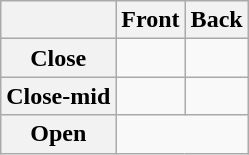<table class="wikitable" style="text-align: center;">
<tr>
<th></th>
<th>Front</th>
<th>Back</th>
</tr>
<tr>
<th>Close</th>
<td> </td>
<td> </td>
</tr>
<tr>
<th>Close-mid</th>
<td> </td>
<td> </td>
</tr>
<tr>
<th>Open</th>
<td colspan="2"> </td>
</tr>
</table>
